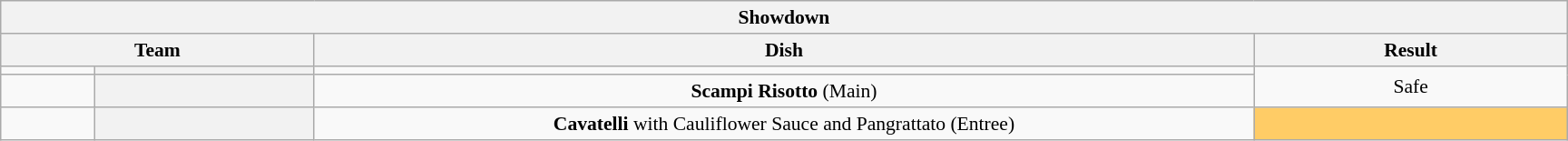<table class="wikitable plainrowheaders" style="text-align:center; font-size:90%; width:80em;">
<tr>
<th colspan="5" >Showdown</th>
</tr>
<tr>
<th style="width:20%;" colspan="2">Team</th>
<th style="width:60%;">Dish</th>
<th style="width:20%;">Result</th>
</tr>
<tr>
<td></td>
<th style="width:14%"></th>
<td></td>
<td rowspan="2">Safe</td>
</tr>
<tr>
<td></td>
<th></th>
<td><strong>Scampi Risotto</strong> (Main)</td>
</tr>
<tr>
<td></td>
<th></th>
<td><strong>Cavatelli</strong> with Cauliflower Sauce and Pangrattato (Entree)</td>
<td style="background:#fc6;"></td>
</tr>
</table>
